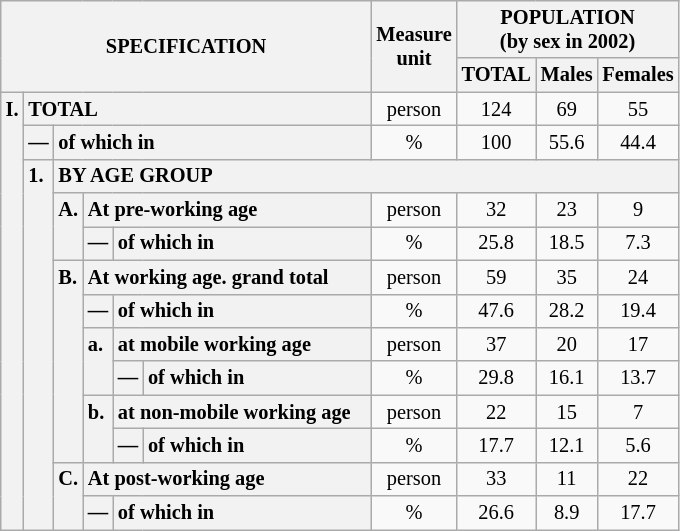<table class="wikitable" style="font-size:85%; text-align:center">
<tr>
<th rowspan="2" colspan="6">SPECIFICATION</th>
<th rowspan="2">Measure<br> unit</th>
<th colspan="3" rowspan="1">POPULATION<br> (by sex in 2002)</th>
</tr>
<tr>
<th>TOTAL</th>
<th>Males</th>
<th>Females</th>
</tr>
<tr>
<th style="text-align:left" valign="top" rowspan="13">I.</th>
<th style="text-align:left" colspan="5">TOTAL</th>
<td>person</td>
<td>124</td>
<td>69</td>
<td>55</td>
</tr>
<tr>
<th style="text-align:left" valign="top">—</th>
<th style="text-align:left" colspan="4">of which in</th>
<td>%</td>
<td>100</td>
<td>55.6</td>
<td>44.4</td>
</tr>
<tr>
<th style="text-align:left" valign="top" rowspan="11">1.</th>
<th style="text-align:left" colspan="19">BY AGE GROUP</th>
</tr>
<tr>
<th style="text-align:left" valign="top" rowspan="2">A.</th>
<th style="text-align:left" colspan="3">At pre-working age</th>
<td>person</td>
<td>32</td>
<td>23</td>
<td>9</td>
</tr>
<tr>
<th style="text-align:left" valign="top">—</th>
<th style="text-align:left" valign="top" colspan="2">of which in</th>
<td>%</td>
<td>25.8</td>
<td>18.5</td>
<td>7.3</td>
</tr>
<tr>
<th style="text-align:left" valign="top" rowspan="6">B.</th>
<th style="text-align:left" colspan="3">At working age. grand total</th>
<td>person</td>
<td>59</td>
<td>35</td>
<td>24</td>
</tr>
<tr>
<th style="text-align:left" valign="top">—</th>
<th style="text-align:left" valign="top" colspan="2">of which in</th>
<td>%</td>
<td>47.6</td>
<td>28.2</td>
<td>19.4</td>
</tr>
<tr>
<th style="text-align:left" valign="top" rowspan="2">a.</th>
<th style="text-align:left" colspan="2">at mobile working age</th>
<td>person</td>
<td>37</td>
<td>20</td>
<td>17</td>
</tr>
<tr>
<th style="text-align:left" valign="top">—</th>
<th style="text-align:left" valign="top" colspan="1">of which in                        </th>
<td>%</td>
<td>29.8</td>
<td>16.1</td>
<td>13.7</td>
</tr>
<tr>
<th style="text-align:left" valign="top" rowspan="2">b.</th>
<th style="text-align:left" colspan="2">at non-mobile working age</th>
<td>person</td>
<td>22</td>
<td>15</td>
<td>7</td>
</tr>
<tr>
<th style="text-align:left" valign="top">—</th>
<th style="text-align:left" valign="top" colspan="1">of which in                        </th>
<td>%</td>
<td>17.7</td>
<td>12.1</td>
<td>5.6</td>
</tr>
<tr>
<th style="text-align:left" valign="top" rowspan="2">C.</th>
<th style="text-align:left" colspan="3">At post-working age</th>
<td>person</td>
<td>33</td>
<td>11</td>
<td>22</td>
</tr>
<tr>
<th style="text-align:left" valign="top">—</th>
<th style="text-align:left" valign="top" colspan="2">of which in</th>
<td>%</td>
<td>26.6</td>
<td>8.9</td>
<td>17.7</td>
</tr>
</table>
